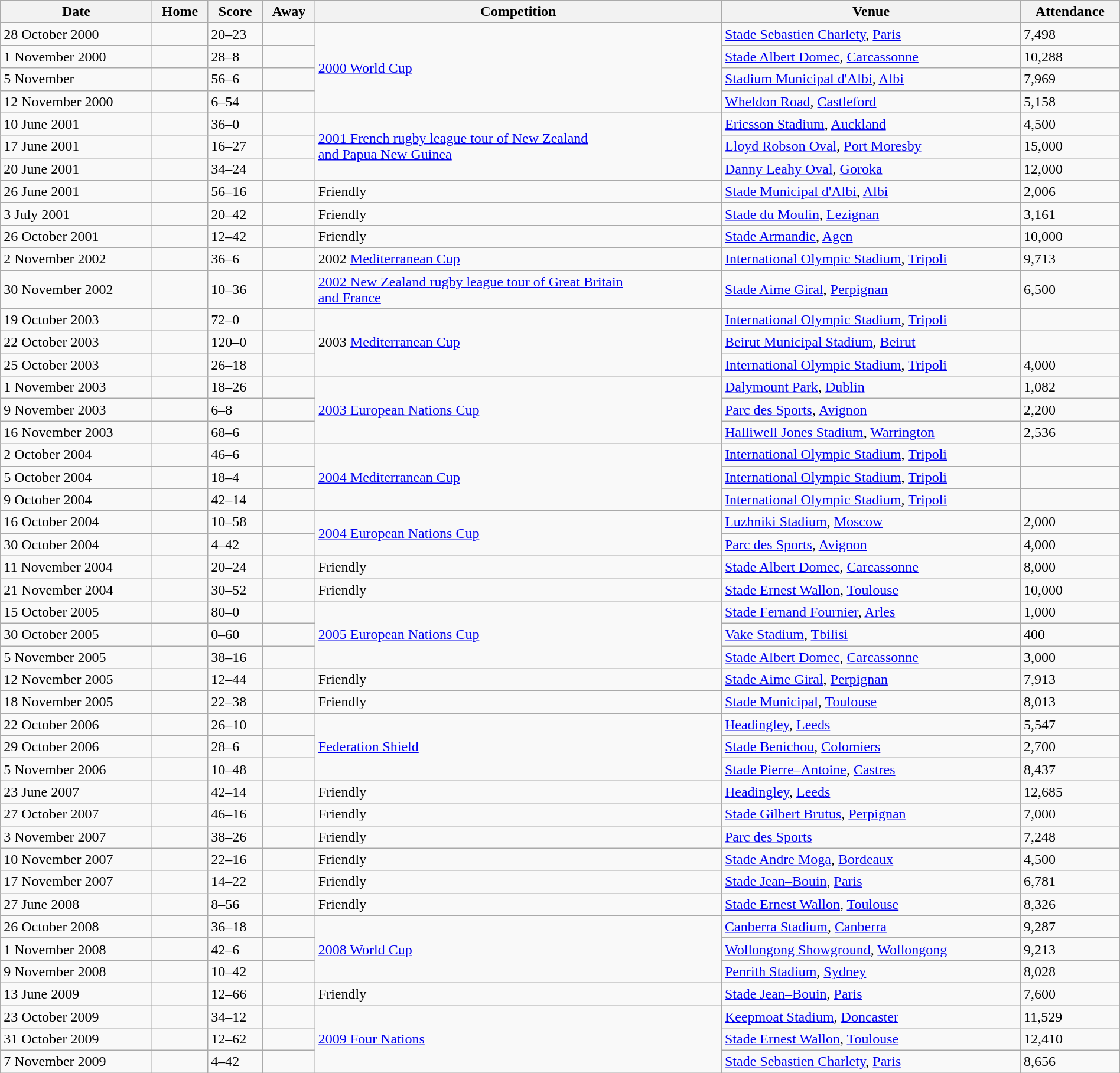<table class="wikitable" width=100%>
<tr bgcolor#bdb76b>
<th>Date</th>
<th>Home</th>
<th>Score</th>
<th>Away</th>
<th>Competition</th>
<th>Venue</th>
<th>Attendance</th>
</tr>
<tr>
<td>28 October 2000</td>
<td></td>
<td>20–23</td>
<td></td>
<td rowspan=4><a href='#'>2000 World Cup</a></td>
<td> <a href='#'>Stade Sebastien Charlety</a>, <a href='#'>Paris</a></td>
<td>7,498</td>
</tr>
<tr>
<td>1 November 2000</td>
<td></td>
<td>28–8</td>
<td></td>
<td> <a href='#'>Stade Albert Domec</a>, <a href='#'>Carcassonne</a></td>
<td>10,288</td>
</tr>
<tr>
<td>5 November</td>
<td></td>
<td>56–6</td>
<td></td>
<td> <a href='#'>Stadium Municipal d'Albi</a>, <a href='#'>Albi</a></td>
<td>7,969</td>
</tr>
<tr>
<td>12 November 2000</td>
<td></td>
<td>6–54</td>
<td></td>
<td> <a href='#'>Wheldon Road</a>, <a href='#'>Castleford</a></td>
<td>5,158</td>
</tr>
<tr>
<td>10 June 2001</td>
<td></td>
<td>36–0</td>
<td></td>
<td rowspan=3><a href='#'>2001 French rugby league tour of New Zealand <br> and Papua New Guinea</a></td>
<td> <a href='#'>Ericsson Stadium</a>, <a href='#'>Auckland</a></td>
<td>4,500</td>
</tr>
<tr>
<td>17 June 2001</td>
<td></td>
<td>16–27</td>
<td></td>
<td> <a href='#'>Lloyd Robson Oval</a>, <a href='#'>Port Moresby</a></td>
<td>15,000</td>
</tr>
<tr>
<td>20 June 2001</td>
<td></td>
<td>34–24</td>
<td></td>
<td> <a href='#'>Danny Leahy Oval</a>, <a href='#'>Goroka</a></td>
<td>12,000</td>
</tr>
<tr>
<td>26 June 2001</td>
<td></td>
<td>56–16</td>
<td></td>
<td>Friendly</td>
<td> <a href='#'>Stade Municipal d'Albi</a>, <a href='#'>Albi</a></td>
<td>2,006</td>
</tr>
<tr>
<td>3 July 2001</td>
<td></td>
<td>20–42</td>
<td></td>
<td>Friendly</td>
<td> <a href='#'>Stade du Moulin</a>, <a href='#'>Lezignan</a></td>
<td>3,161</td>
</tr>
<tr>
<td>26 October 2001</td>
<td></td>
<td>12–42</td>
<td></td>
<td>Friendly</td>
<td> <a href='#'>Stade Armandie</a>, <a href='#'>Agen</a></td>
<td>10,000</td>
</tr>
<tr>
<td>2 November 2002</td>
<td></td>
<td>36–6</td>
<td></td>
<td>2002 <a href='#'>Mediterranean Cup</a></td>
<td> <a href='#'>International Olympic Stadium</a>, <a href='#'>Tripoli</a></td>
<td>9,713</td>
</tr>
<tr>
<td>30 November 2002</td>
<td></td>
<td>10–36</td>
<td></td>
<td><a href='#'>2002 New Zealand rugby league tour of Great Britain <br> and France</a></td>
<td> <a href='#'>Stade Aime Giral</a>, <a href='#'>Perpignan</a></td>
<td>6,500</td>
</tr>
<tr>
<td>19 October 2003</td>
<td></td>
<td>72–0</td>
<td></td>
<td rowspan=3>2003 <a href='#'>Mediterranean Cup</a></td>
<td> <a href='#'>International Olympic Stadium</a>, <a href='#'>Tripoli</a></td>
<td></td>
</tr>
<tr>
<td>22 October 2003</td>
<td></td>
<td>120–0</td>
<td></td>
<td> <a href='#'>Beirut Municipal Stadium</a>, <a href='#'>Beirut</a></td>
<td></td>
</tr>
<tr>
<td>25 October 2003</td>
<td></td>
<td>26–18</td>
<td></td>
<td> <a href='#'>International Olympic Stadium</a>, <a href='#'>Tripoli</a></td>
<td>4,000</td>
</tr>
<tr>
<td>1 November 2003</td>
<td></td>
<td>18–26</td>
<td></td>
<td rowspan=3><a href='#'>2003 European Nations Cup</a></td>
<td> <a href='#'>Dalymount Park</a>, <a href='#'>Dublin</a></td>
<td>1,082</td>
</tr>
<tr>
<td>9 November 2003</td>
<td></td>
<td>6–8</td>
<td></td>
<td> <a href='#'>Parc des Sports</a>, <a href='#'>Avignon</a></td>
<td>2,200</td>
</tr>
<tr>
<td>16 November 2003</td>
<td></td>
<td>68–6</td>
<td></td>
<td> <a href='#'>Halliwell Jones Stadium</a>, <a href='#'>Warrington</a></td>
<td>2,536</td>
</tr>
<tr>
<td>2 October 2004</td>
<td></td>
<td>46–6</td>
<td></td>
<td rowspan=3><a href='#'>2004 Mediterranean Cup</a></td>
<td> <a href='#'>International Olympic Stadium</a>, <a href='#'>Tripoli</a></td>
<td></td>
</tr>
<tr>
<td>5 October 2004</td>
<td></td>
<td>18–4</td>
<td></td>
<td> <a href='#'>International Olympic Stadium</a>, <a href='#'>Tripoli</a></td>
<td></td>
</tr>
<tr>
<td>9 October 2004</td>
<td></td>
<td>42–14</td>
<td></td>
<td> <a href='#'>International Olympic Stadium</a>, <a href='#'>Tripoli</a></td>
<td></td>
</tr>
<tr>
<td>16 October 2004</td>
<td></td>
<td>10–58</td>
<td></td>
<td rowspan=2><a href='#'>2004 European Nations Cup</a></td>
<td> <a href='#'>Luzhniki Stadium</a>, <a href='#'>Moscow</a></td>
<td>2,000</td>
</tr>
<tr>
<td>30 October 2004</td>
<td></td>
<td>4–42</td>
<td></td>
<td> <a href='#'>Parc des Sports</a>, <a href='#'>Avignon</a></td>
<td>4,000</td>
</tr>
<tr>
<td>11 November 2004</td>
<td></td>
<td>20–24</td>
<td></td>
<td>Friendly</td>
<td> <a href='#'>Stade Albert Domec</a>, <a href='#'>Carcassonne</a></td>
<td>8,000</td>
</tr>
<tr>
<td>21 November 2004</td>
<td></td>
<td>30–52</td>
<td></td>
<td>Friendly</td>
<td> <a href='#'>Stade Ernest Wallon</a>, <a href='#'>Toulouse</a></td>
<td>10,000</td>
</tr>
<tr>
<td>15 October 2005</td>
<td></td>
<td>80–0</td>
<td></td>
<td rowspan=3><a href='#'>2005 European Nations Cup</a></td>
<td> <a href='#'>Stade Fernand Fournier</a>, <a href='#'>Arles</a></td>
<td>1,000</td>
</tr>
<tr>
<td>30 October 2005</td>
<td></td>
<td>0–60</td>
<td></td>
<td> <a href='#'>Vake Stadium</a>, <a href='#'>Tbilisi</a></td>
<td>400</td>
</tr>
<tr>
<td>5 November 2005</td>
<td></td>
<td>38–16</td>
<td></td>
<td> <a href='#'>Stade Albert Domec</a>, <a href='#'>Carcassonne</a></td>
<td>3,000</td>
</tr>
<tr>
<td>12 November 2005</td>
<td></td>
<td>12–44</td>
<td></td>
<td>Friendly</td>
<td> <a href='#'>Stade Aime Giral</a>, <a href='#'>Perpignan</a></td>
<td>7,913</td>
</tr>
<tr>
<td>18 November 2005</td>
<td></td>
<td>22–38</td>
<td></td>
<td>Friendly</td>
<td> <a href='#'>Stade Municipal</a>, <a href='#'>Toulouse</a></td>
<td>8,013</td>
</tr>
<tr>
<td>22 October 2006</td>
<td></td>
<td>26–10</td>
<td></td>
<td rowspan=3><a href='#'>Federation Shield</a></td>
<td> <a href='#'>Headingley</a>, <a href='#'>Leeds</a></td>
<td>5,547</td>
</tr>
<tr>
<td>29 October 2006</td>
<td></td>
<td>28–6</td>
<td></td>
<td> <a href='#'>Stade Benichou</a>, <a href='#'>Colomiers</a></td>
<td>2,700</td>
</tr>
<tr>
<td>5 November 2006</td>
<td></td>
<td>10–48</td>
<td></td>
<td> <a href='#'>Stade Pierre–Antoine</a>, <a href='#'>Castres</a></td>
<td>8,437</td>
</tr>
<tr>
<td>23 June 2007</td>
<td></td>
<td>42–14</td>
<td></td>
<td>Friendly</td>
<td> <a href='#'>Headingley</a>, <a href='#'>Leeds</a></td>
<td>12,685</td>
</tr>
<tr>
<td>27 October 2007</td>
<td></td>
<td>46–16</td>
<td></td>
<td>Friendly</td>
<td> <a href='#'>Stade Gilbert Brutus</a>, <a href='#'>Perpignan</a></td>
<td>7,000</td>
</tr>
<tr>
<td>3 November 2007</td>
<td></td>
<td>38–26</td>
<td></td>
<td>Friendly</td>
<td> <a href='#'>Parc des Sports</a></td>
<td>7,248</td>
</tr>
<tr>
<td>10 November 2007</td>
<td></td>
<td>22–16</td>
<td></td>
<td>Friendly</td>
<td> <a href='#'>Stade Andre Moga</a>, <a href='#'>Bordeaux</a></td>
<td>4,500</td>
</tr>
<tr>
<td>17 November 2007</td>
<td></td>
<td>14–22</td>
<td></td>
<td>Friendly</td>
<td> <a href='#'>Stade Jean–Bouin</a>, <a href='#'>Paris</a></td>
<td>6,781</td>
</tr>
<tr>
<td>27 June 2008</td>
<td></td>
<td>8–56</td>
<td></td>
<td>Friendly</td>
<td> <a href='#'>Stade Ernest Wallon</a>, <a href='#'>Toulouse</a></td>
<td>8,326</td>
</tr>
<tr>
<td>26 October 2008</td>
<td></td>
<td>36–18</td>
<td></td>
<td rowspan=3><a href='#'>2008 World Cup</a></td>
<td> <a href='#'>Canberra Stadium</a>, <a href='#'>Canberra</a></td>
<td>9,287</td>
</tr>
<tr>
<td>1 November 2008</td>
<td></td>
<td>42–6</td>
<td></td>
<td> <a href='#'>Wollongong Showground</a>, <a href='#'>Wollongong</a></td>
<td>9,213</td>
</tr>
<tr>
<td>9 November 2008</td>
<td></td>
<td>10–42</td>
<td></td>
<td> <a href='#'>Penrith Stadium</a>, <a href='#'>Sydney</a></td>
<td>8,028</td>
</tr>
<tr>
<td>13 June 2009</td>
<td></td>
<td>12–66</td>
<td></td>
<td>Friendly</td>
<td> <a href='#'>Stade Jean–Bouin</a>, <a href='#'>Paris</a></td>
<td>7,600</td>
</tr>
<tr>
<td>23 October 2009</td>
<td></td>
<td>34–12</td>
<td></td>
<td rowspan=3><a href='#'>2009 Four Nations</a></td>
<td> <a href='#'>Keepmoat Stadium</a>, <a href='#'>Doncaster</a></td>
<td>11,529</td>
</tr>
<tr>
<td>31 October 2009</td>
<td></td>
<td>12–62</td>
<td></td>
<td> <a href='#'>Stade Ernest Wallon</a>, <a href='#'>Toulouse</a></td>
<td>12,410</td>
</tr>
<tr>
<td>7 November 2009</td>
<td></td>
<td>4–42</td>
<td></td>
<td> <a href='#'>Stade Sebastien Charlety</a>, <a href='#'>Paris</a></td>
<td>8,656</td>
</tr>
</table>
